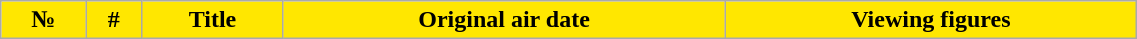<table class="wikitable plainrowheaders" style="background:#fff; width:60%;">
<tr>
<th style="background:#FFE700; color:#000;">№</th>
<th style="background:#FFE700; color:#000;">#</th>
<th style="background:#FFE700; color:#000;">Title</th>
<th style="background:#FFE700; color:#000;">Original air date</th>
<th style="background:#FFE700; color:#000;">Viewing figures<br>




</th>
</tr>
</table>
